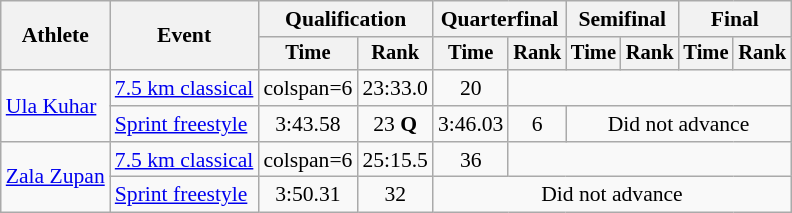<table class="wikitable" style="font-size:90%">
<tr>
<th rowspan="2">Athlete</th>
<th rowspan="2">Event</th>
<th colspan="2">Qualification</th>
<th colspan="2">Quarterfinal</th>
<th colspan="2">Semifinal</th>
<th colspan="2">Final</th>
</tr>
<tr style="font-size:95%">
<th>Time</th>
<th>Rank</th>
<th>Time</th>
<th>Rank</th>
<th>Time</th>
<th>Rank</th>
<th>Time</th>
<th>Rank</th>
</tr>
<tr align=center>
<td align=left rowspan=2><a href='#'>Ula Kuhar</a></td>
<td align=left><a href='#'>7.5 km classical</a></td>
<td>colspan=6</td>
<td>23:33.0</td>
<td>20</td>
</tr>
<tr align=center>
<td align=left><a href='#'>Sprint freestyle</a></td>
<td>3:43.58</td>
<td>23 <strong>Q</strong></td>
<td>3:46.03</td>
<td>6</td>
<td colspan=4>Did not advance</td>
</tr>
<tr align=center>
<td align=left rowspan=2><a href='#'>Zala Zupan</a></td>
<td align=left><a href='#'>7.5 km classical</a></td>
<td>colspan=6</td>
<td>25:15.5</td>
<td>36</td>
</tr>
<tr align=center>
<td align=left><a href='#'>Sprint freestyle</a></td>
<td>3:50.31</td>
<td>32</td>
<td colspan=6>Did not advance</td>
</tr>
</table>
